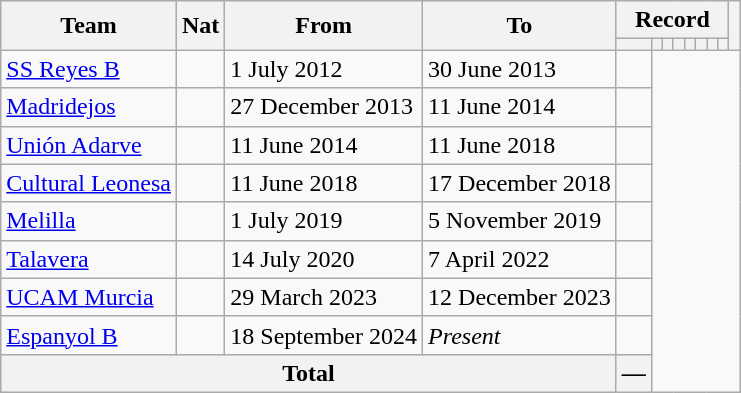<table class="wikitable" style="text-align: center">
<tr>
<th rowspan="2">Team</th>
<th rowspan="2">Nat</th>
<th rowspan="2">From</th>
<th rowspan="2">To</th>
<th colspan="8">Record</th>
<th rowspan=2></th>
</tr>
<tr>
<th></th>
<th></th>
<th></th>
<th></th>
<th></th>
<th></th>
<th></th>
<th></th>
</tr>
<tr>
<td align=left><a href='#'>SS Reyes B</a></td>
<td></td>
<td align=left>1 July 2012</td>
<td align=left>30 June 2013<br></td>
<td></td>
</tr>
<tr>
<td align=left><a href='#'>Madridejos</a></td>
<td></td>
<td align=left>27 December 2013</td>
<td align=left>11 June 2014<br></td>
<td></td>
</tr>
<tr>
<td align=left><a href='#'>Unión Adarve</a></td>
<td></td>
<td align=left>11 June 2014</td>
<td align=left>11 June 2018<br></td>
<td></td>
</tr>
<tr>
<td align=left><a href='#'>Cultural Leonesa</a></td>
<td></td>
<td align=left>11 June 2018</td>
<td align=left>17 December 2018<br></td>
<td></td>
</tr>
<tr>
<td align=left><a href='#'>Melilla</a></td>
<td></td>
<td align=left>1 July 2019</td>
<td align=left>5 November 2019<br></td>
<td></td>
</tr>
<tr>
<td align=left><a href='#'>Talavera</a></td>
<td></td>
<td align=left>14 July 2020</td>
<td align=left>7 April 2022<br></td>
<td></td>
</tr>
<tr>
<td align=left><a href='#'>UCAM Murcia</a></td>
<td></td>
<td align=left>29 March 2023</td>
<td align=left>12 December 2023<br></td>
<td></td>
</tr>
<tr>
<td align=left><a href='#'>Espanyol B</a></td>
<td></td>
<td align=left>18 September 2024</td>
<td align=left><em>Present</em><br></td>
<td></td>
</tr>
<tr>
<th colspan="4">Total<br></th>
<th>—</th>
</tr>
</table>
